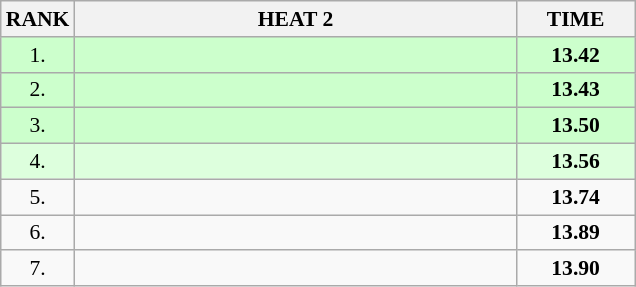<table class="wikitable" style="border-collapse: collapse; font-size: 90%;">
<tr>
<th>RANK</th>
<th style="width: 20em">HEAT 2</th>
<th style="width: 5em">TIME</th>
</tr>
<tr style="background:#ccffcc;">
<td align="center">1.</td>
<td></td>
<td align="center"><strong>13.42</strong></td>
</tr>
<tr style="background:#ccffcc;">
<td align="center">2.</td>
<td></td>
<td align="center"><strong>13.43</strong></td>
</tr>
<tr style="background:#ccffcc;">
<td align="center">3.</td>
<td></td>
<td align="center"><strong>13.50</strong></td>
</tr>
<tr style="background:#ddffdd;">
<td align="center">4.</td>
<td></td>
<td align="center"><strong>13.56</strong></td>
</tr>
<tr>
<td align="center">5.</td>
<td></td>
<td align="center"><strong>13.74</strong></td>
</tr>
<tr>
<td align="center">6.</td>
<td></td>
<td align="center"><strong>13.89</strong></td>
</tr>
<tr>
<td align="center">7.</td>
<td></td>
<td align="center"><strong>13.90</strong></td>
</tr>
</table>
